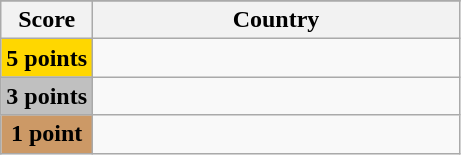<table class="wikitable">
<tr>
</tr>
<tr>
<th scope="col" width="20%">Score</th>
<th scope="col">Country</th>
</tr>
<tr>
<th scope="row" style="background:gold">5 points</th>
<td></td>
</tr>
<tr>
<th scope="row" style="background:silver">3 points</th>
<td></td>
</tr>
<tr>
<th scope="row" style="background:#CC9966">1 point</th>
<td></td>
</tr>
</table>
